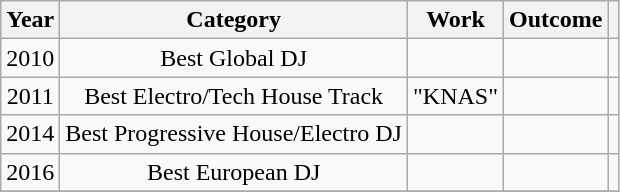<table class="wikitable plainrowheaders" style="text-align:center;">
<tr>
<th>Year</th>
<th>Category</th>
<th>Work</th>
<th>Outcome</th>
<th></th>
</tr>
<tr>
<td>2010</td>
<td>Best Global DJ</td>
<td></td>
<td></td>
<td></td>
</tr>
<tr>
<td>2011</td>
<td>Best Electro/Tech House Track</td>
<td>"KNAS"</td>
<td></td>
<td></td>
</tr>
<tr>
<td>2014</td>
<td>Best Progressive House/Electro DJ</td>
<td></td>
<td></td>
<td></td>
</tr>
<tr>
<td>2016</td>
<td>Best European DJ</td>
<td></td>
<td></td>
<td></td>
</tr>
<tr>
</tr>
</table>
